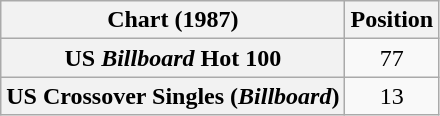<table class="wikitable plainrowheaders" style="text-align:center">
<tr>
<th scope="col">Chart (1987)</th>
<th scope="col">Position</th>
</tr>
<tr>
<th scope="row">US <em>Billboard</em> Hot 100</th>
<td>77</td>
</tr>
<tr>
<th scope="row">US Crossover Singles (<em>Billboard</em>)</th>
<td>13</td>
</tr>
</table>
